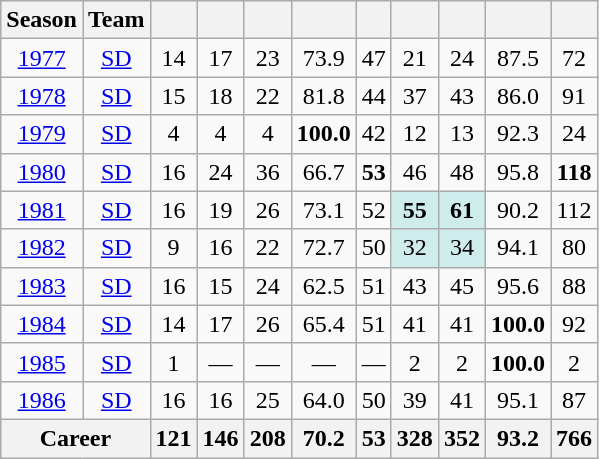<table class="wikitable" style="text-align:center;">
<tr>
<th>Season</th>
<th>Team</th>
<th></th>
<th></th>
<th></th>
<th></th>
<th></th>
<th></th>
<th></th>
<th></th>
<th></th>
</tr>
<tr>
<td><a href='#'>1977</a></td>
<td><a href='#'>SD</a></td>
<td>14</td>
<td>17</td>
<td>23</td>
<td>73.9</td>
<td>47</td>
<td>21</td>
<td>24</td>
<td>87.5</td>
<td>72</td>
</tr>
<tr>
<td><a href='#'>1978</a></td>
<td><a href='#'>SD</a></td>
<td>15</td>
<td>18</td>
<td>22</td>
<td>81.8</td>
<td>44</td>
<td>37</td>
<td>43</td>
<td>86.0</td>
<td>91</td>
</tr>
<tr>
<td><a href='#'>1979</a></td>
<td><a href='#'>SD</a></td>
<td>4</td>
<td>4</td>
<td>4</td>
<td><strong>100.0</strong></td>
<td>42</td>
<td>12</td>
<td>13</td>
<td>92.3</td>
<td>24</td>
</tr>
<tr>
<td><a href='#'>1980</a></td>
<td><a href='#'>SD</a></td>
<td>16</td>
<td>24</td>
<td>36</td>
<td>66.7</td>
<td><strong>53</strong></td>
<td>46</td>
<td>48</td>
<td>95.8</td>
<td><strong>118</strong></td>
</tr>
<tr>
<td><a href='#'>1981</a></td>
<td><a href='#'>SD</a></td>
<td>16</td>
<td>19</td>
<td>26</td>
<td>73.1</td>
<td>52</td>
<td style="background:#cfecec;"><strong>55</strong></td>
<td style="background:#cfecec;"><strong>61</strong></td>
<td>90.2</td>
<td>112</td>
</tr>
<tr>
<td><a href='#'>1982</a></td>
<td><a href='#'>SD</a></td>
<td>9</td>
<td>16</td>
<td>22</td>
<td>72.7</td>
<td>50</td>
<td style="background:#cfecec;">32</td>
<td style="background:#cfecec;">34</td>
<td>94.1</td>
<td>80</td>
</tr>
<tr>
<td><a href='#'>1983</a></td>
<td><a href='#'>SD</a></td>
<td>16</td>
<td>15</td>
<td>24</td>
<td>62.5</td>
<td>51</td>
<td>43</td>
<td>45</td>
<td>95.6</td>
<td>88</td>
</tr>
<tr>
<td><a href='#'>1984</a></td>
<td><a href='#'>SD</a></td>
<td>14</td>
<td>17</td>
<td>26</td>
<td>65.4</td>
<td>51</td>
<td>41</td>
<td>41</td>
<td><strong>100.0</strong></td>
<td>92</td>
</tr>
<tr>
<td><a href='#'>1985</a></td>
<td><a href='#'>SD</a></td>
<td>1</td>
<td>—</td>
<td>—</td>
<td>—</td>
<td>—</td>
<td>2</td>
<td>2</td>
<td><strong>100.0</strong></td>
<td>2</td>
</tr>
<tr>
<td><a href='#'>1986</a></td>
<td><a href='#'>SD</a></td>
<td>16</td>
<td>16</td>
<td>25</td>
<td>64.0</td>
<td>50</td>
<td>39</td>
<td>41</td>
<td>95.1</td>
<td>87</td>
</tr>
<tr>
<th colspan="2">Career</th>
<th>121</th>
<th>146</th>
<th>208</th>
<th>70.2</th>
<th>53</th>
<th>328</th>
<th>352</th>
<th>93.2</th>
<th>766</th>
</tr>
</table>
